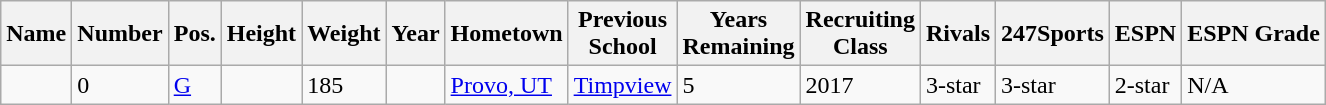<table class="wikitable sortable">
<tr>
<th>Name</th>
<th>Number</th>
<th>Pos.</th>
<th>Height</th>
<th>Weight</th>
<th>Year</th>
<th>Hometown</th>
<th ! class="unsortable">Previous<br>School</th>
<th ! class="unsortable">Years<br>Remaining</th>
<th ! class="unsortable">Recruiting<br>Class</th>
<th ! class="unsortable">Rivals</th>
<th ! class="unsortable">247Sports</th>
<th ! class="unsortable">ESPN</th>
<th ! class="unsortable">ESPN Grade</th>
</tr>
<tr>
<td></td>
<td>0</td>
<td><a href='#'>G</a></td>
<td></td>
<td>185</td>
<td></td>
<td><a href='#'>Provo, UT</a></td>
<td><a href='#'>Timpview</a></td>
<td>5</td>
<td>2017</td>
<td>3-star</td>
<td>3-star</td>
<td>2-star</td>
<td>N/A</td>
</tr>
</table>
